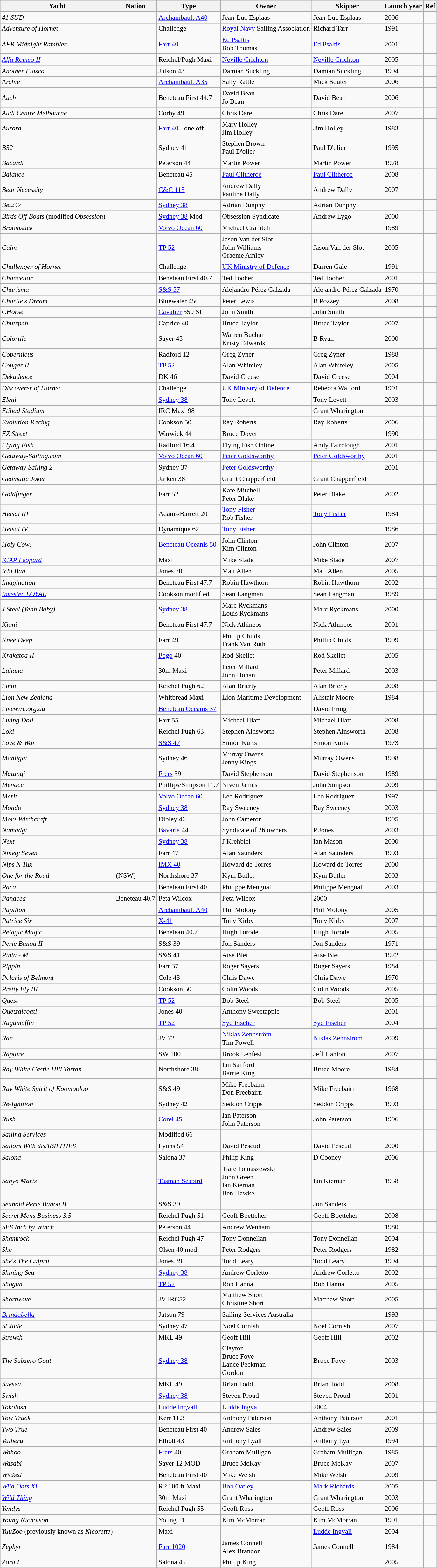<table class="sortable wikitable" style="font-size:90%;">
<tr>
<th>Yacht</th>
<th>Nation</th>
<th>Type</th>
<th>Owner</th>
<th>Skipper</th>
<th>Launch year</th>
<th>Ref</th>
</tr>
<tr>
<td><em>41 SUD</em></td>
<td></td>
<td><a href='#'>Archambault A40</a></td>
<td>Jean-Luc Esplaas</td>
<td>Jean-Luc Esplaas</td>
<td>2006</td>
<td></td>
</tr>
<tr>
<td><em>Adventure of Hornet</em></td>
<td></td>
<td>Challenge</td>
<td><a href='#'>Royal Navy</a> Sailing Association</td>
<td>Richard Tarr</td>
<td>1991</td>
<td></td>
</tr>
<tr>
<td><em>AFR Midnight Rambler</em></td>
<td></td>
<td><a href='#'>Farr 40</a></td>
<td><a href='#'>Ed Psaltis</a><br>Bob Thomas</td>
<td><a href='#'>Ed Psaltis</a></td>
<td>2001</td>
<td></td>
</tr>
<tr>
<td><em><a href='#'>Alfa Romeo II</a></em></td>
<td></td>
<td>Reichel/Pugh Maxi</td>
<td><a href='#'>Neville Crichton</a></td>
<td><a href='#'>Neville Crichton</a></td>
<td>2005</td>
<td></td>
</tr>
<tr>
<td><em>Another Fiasco</em></td>
<td></td>
<td>Jutson 43</td>
<td>Damian Suckling</td>
<td>Damian Suckling</td>
<td>1994</td>
<td></td>
</tr>
<tr>
<td><em>Archie</em></td>
<td></td>
<td><a href='#'>Archambault A35</a></td>
<td>Sally Rattle</td>
<td>Mick Souter</td>
<td>2006</td>
<td></td>
</tr>
<tr>
<td><em>Auch</em></td>
<td></td>
<td>Beneteau First 44.7</td>
<td>David Bean<br>Jo Bean</td>
<td>David Bean</td>
<td>2006</td>
<td></td>
</tr>
<tr>
<td><em>Audi Centre Melbourne</em></td>
<td></td>
<td>Corby 49</td>
<td>Chris Dare</td>
<td>Chris Dare</td>
<td>2007</td>
<td></td>
</tr>
<tr>
<td><em>Aurora</em></td>
<td></td>
<td><a href='#'>Farr 40</a> - one off</td>
<td>Mary Holley<br>Jim Holley</td>
<td>Jim Holley</td>
<td>1983</td>
<td></td>
</tr>
<tr>
<td><em>B52</em></td>
<td></td>
<td>Sydney 41</td>
<td>Stephen Brown<br>Paul D'olier</td>
<td>Paul D'olier</td>
<td>1995</td>
<td></td>
</tr>
<tr>
<td><em>Bacardi</em></td>
<td></td>
<td>Peterson 44</td>
<td>Martin Power</td>
<td>Martin Power</td>
<td>1978</td>
<td></td>
</tr>
<tr>
<td><em>Balance</em></td>
<td></td>
<td>Beneteau 45</td>
<td><a href='#'>Paul Clitheroe</a></td>
<td><a href='#'>Paul Clitheroe</a></td>
<td>2008</td>
<td></td>
</tr>
<tr>
<td><em>Bear Necessity</em></td>
<td></td>
<td><a href='#'>C&C 115</a></td>
<td>Andrew Dally<br>Pauline Dally</td>
<td>Andrew Dally</td>
<td>2007</td>
<td></td>
</tr>
<tr>
<td><em>Bet247</em></td>
<td></td>
<td><a href='#'>Sydney 38</a></td>
<td>Adrian Dunphy</td>
<td>Adrian Dunphy</td>
<td></td>
<td></td>
</tr>
<tr>
<td><em>Birds Off Boats</em> (modified <em>Obsession</em>)</td>
<td></td>
<td><a href='#'>Sydney 38</a> Mod</td>
<td>Obsession Syndicate</td>
<td>Andrew Lygo</td>
<td>2000</td>
<td></td>
</tr>
<tr>
<td><em>Broomstick</em></td>
<td></td>
<td><a href='#'>Volvo Ocean 60</a></td>
<td>Michael Cranitch</td>
<td></td>
<td>1989</td>
<td></td>
</tr>
<tr>
<td><em>Calm</em></td>
<td></td>
<td><a href='#'>TP 52</a></td>
<td>Jason Van der Slot<br>John Williams<br>Graeme Ainley</td>
<td>Jason Van der Slot</td>
<td>2005</td>
<td></td>
</tr>
<tr>
<td><em>Challenger of Hornet</em></td>
<td></td>
<td>Challenge</td>
<td><a href='#'>UK Ministry of Defence</a></td>
<td>Darren Gale</td>
<td>1991</td>
<td></td>
</tr>
<tr>
<td><em>Chancellor</em></td>
<td></td>
<td>Beneteau First 40.7</td>
<td>Ted Tooher</td>
<td>Ted Tooher</td>
<td>2001</td>
<td></td>
</tr>
<tr>
<td><em>Charisma</em></td>
<td></td>
<td><a href='#'>S&S 57</a></td>
<td>Alejandro Pérez Calzada</td>
<td>Alejandro Pérez Calzada</td>
<td>1970</td>
<td></td>
</tr>
<tr>
<td><em>Charlie's Dream</em></td>
<td></td>
<td>Bluewater 450</td>
<td>Peter Lewis</td>
<td>B Pozzey</td>
<td>2008</td>
<td></td>
</tr>
<tr>
<td><em>CHorse</em></td>
<td></td>
<td><a href='#'>Cavalier</a> 350 SL</td>
<td>John Smith</td>
<td>John Smith</td>
<td></td>
</tr>
<tr>
<td><em>Chutzpah</em></td>
<td></td>
<td>Caprice 40</td>
<td>Bruce Taylor</td>
<td>Bruce Taylor</td>
<td>2007</td>
<td></td>
</tr>
<tr>
<td><em>Colortile</em></td>
<td></td>
<td>Sayer 45</td>
<td>Warren Buchan<br>Kristy Edwards</td>
<td>B Ryan</td>
<td>2000</td>
<td></td>
</tr>
<tr>
<td><em>Copernicus</em></td>
<td></td>
<td>Radford 12</td>
<td>Greg Zyner</td>
<td>Greg Zyner</td>
<td>1988</td>
<td></td>
</tr>
<tr>
<td><em>Cougar II</em></td>
<td></td>
<td><a href='#'>TP 52</a></td>
<td>Alan Whiteley</td>
<td>Alan Whiteley</td>
<td>2005</td>
<td></td>
</tr>
<tr>
<td><em>Dekadence</em></td>
<td></td>
<td>DK 46</td>
<td>David Creese</td>
<td>David Creese</td>
<td>2004</td>
<td></td>
</tr>
<tr>
<td><em>Discoverer of Hornet</em></td>
<td></td>
<td>Challenge</td>
<td><a href='#'>UK Ministry of Defence</a></td>
<td>Rebecca Walford</td>
<td>1991</td>
<td></td>
</tr>
<tr>
<td><em>Eleni</em></td>
<td></td>
<td><a href='#'>Sydney 38</a></td>
<td>Tony Levett</td>
<td>Tony Levett</td>
<td>2003</td>
<td></td>
</tr>
<tr>
<td><em>Etihad Stadium</em></td>
<td></td>
<td>IRC Maxi 98</td>
<td></td>
<td>Grant Wharington</td>
<td></td>
<td></td>
</tr>
<tr>
<td><em>Evolution Racing</em></td>
<td></td>
<td>Cookson 50</td>
<td>Ray Roberts</td>
<td>Ray Roberts</td>
<td>2006</td>
<td></td>
</tr>
<tr>
<td><em>EZ Street</em></td>
<td></td>
<td>Warwick 44</td>
<td>Bruce Dover</td>
<td></td>
<td>1990</td>
<td></td>
</tr>
<tr>
<td><em>Flying Fish</em></td>
<td></td>
<td>Radford 16.4</td>
<td>Flying Fish Online</td>
<td>Andy Fairclough</td>
<td>2001</td>
<td></td>
</tr>
<tr>
<td><em>Getaway-Sailing.com</em></td>
<td></td>
<td><a href='#'>Volvo Ocean 60</a></td>
<td><a href='#'>Peter Goldsworthy</a></td>
<td><a href='#'>Peter Goldsworthy</a></td>
<td>2001</td>
<td></td>
</tr>
<tr>
<td><em>Getaway Sailing 2</em></td>
<td></td>
<td>Sydney 37</td>
<td><a href='#'>Peter Goldsworthy</a></td>
<td></td>
<td>2001</td>
<td></td>
</tr>
<tr>
<td><em>Geomatic Joker</em></td>
<td></td>
<td>Jarken 38</td>
<td>Grant Chapperfield</td>
<td>Grant Chapperfield</td>
<td></td>
<td></td>
</tr>
<tr>
<td><em>Goldfinger</em></td>
<td></td>
<td>Farr 52</td>
<td>Kate Mitchell<br>Peter Blake</td>
<td>Peter Blake</td>
<td>2002</td>
<td></td>
</tr>
<tr>
<td><em>Helsal III</em></td>
<td></td>
<td>Adams/Barrett 20</td>
<td><a href='#'>Tony Fisher</a><br>Rob Fisher</td>
<td><a href='#'>Tony Fisher</a></td>
<td>1984</td>
<td></td>
</tr>
<tr>
<td><em>Helsal IV</em></td>
<td></td>
<td>Dynamique 62</td>
<td><a href='#'>Tony Fisher</a></td>
<td></td>
<td>1986</td>
<td></td>
</tr>
<tr>
<td><em>Holy Cow!</em></td>
<td></td>
<td><a href='#'>Beneteau Oceanis 50</a></td>
<td>John Clinton<br>Kim Clinton</td>
<td>John Clinton</td>
<td>2007</td>
<td></td>
</tr>
<tr>
<td><em><a href='#'>ICAP Leopard</a></em></td>
<td></td>
<td>Maxi</td>
<td>Mike Slade</td>
<td>Mike Slade</td>
<td>2007</td>
<td></td>
</tr>
<tr>
<td><em>Ichi Ban</em></td>
<td></td>
<td>Jones 70</td>
<td>Matt Allen</td>
<td>Matt Allen</td>
<td>2005</td>
<td></td>
</tr>
<tr>
<td><em>Imagination</em></td>
<td></td>
<td>Beneteau First 47.7</td>
<td>Robin Hawthorn</td>
<td>Robin Hawthorn</td>
<td>2002</td>
<td></td>
</tr>
<tr>
<td><em><a href='#'>Investec LOYAL</a></em></td>
<td></td>
<td>Cookson modified</td>
<td>Sean Langman</td>
<td>Sean Langman</td>
<td>1989</td>
<td></td>
</tr>
<tr>
<td><em>J Steel (Yeah Baby)</em></td>
<td></td>
<td><a href='#'>Sydney 38</a></td>
<td>Marc Ryckmans<br>Louis Ryckmans</td>
<td>Marc Ryckmans</td>
<td>2000</td>
<td></td>
</tr>
<tr>
<td><em>Kioni</em></td>
<td></td>
<td>Beneteau First 47.7</td>
<td>Nick Athineos</td>
<td>Nick Athineos</td>
<td>2001</td>
<td></td>
</tr>
<tr>
<td><em>Knee Deep</em></td>
<td></td>
<td>Farr 49</td>
<td>Phillip Childs<br>Frank Van Ruth</td>
<td>Phillip Childs</td>
<td>1999</td>
<td></td>
</tr>
<tr>
<td><em>Krakatoa II</em></td>
<td></td>
<td><a href='#'>Pogo</a> 40</td>
<td>Rod Skellet</td>
<td>Rod Skellet</td>
<td>2005</td>
<td></td>
</tr>
<tr>
<td><em>Lahana</em></td>
<td></td>
<td>30m Maxi</td>
<td>Peter Millard<br>John Honan</td>
<td>Peter Millard</td>
<td>2003</td>
<td></td>
</tr>
<tr>
<td><em>Limit</em></td>
<td></td>
<td>Reichel Pugh 62</td>
<td>Alan Brierty</td>
<td>Alan Brierty</td>
<td>2008</td>
<td></td>
</tr>
<tr>
<td><em>Lion New Zealand</em></td>
<td></td>
<td>Whitbread Maxi</td>
<td>Lion Maritime Development</td>
<td>Alistair Moore</td>
<td>1984</td>
<td></td>
</tr>
<tr>
<td><em>Livewire.org.au</em></td>
<td></td>
<td><a href='#'>Beneteau Oceanis 37</a></td>
<td></td>
<td>David Pring</td>
<td></td>
<td></td>
</tr>
<tr>
<td><em>Living Doll</em></td>
<td></td>
<td>Farr 55</td>
<td>Michael Hiatt</td>
<td>Michael Hiatt</td>
<td>2008</td>
<td></td>
</tr>
<tr>
<td><em>Loki</em></td>
<td></td>
<td>Reichel Pugh 63</td>
<td>Stephen Ainsworth</td>
<td>Stephen Ainsworth</td>
<td>2008</td>
<td></td>
</tr>
<tr>
<td><em>Love & War</em></td>
<td></td>
<td><a href='#'>S&S 47</a></td>
<td>Simon Kurts</td>
<td>Simon Kurts</td>
<td>1973</td>
<td></td>
</tr>
<tr>
<td><em>Mahligai</em></td>
<td></td>
<td>Sydney 46</td>
<td>Murray Owens<br>Jenny Kings</td>
<td>Murray Owens</td>
<td>1998</td>
<td></td>
</tr>
<tr>
<td><em>Matangi</em></td>
<td></td>
<td><a href='#'>Frers</a> 39</td>
<td>David Stephenson</td>
<td>David Stephenson</td>
<td>1989</td>
<td></td>
</tr>
<tr>
<td><em>Menace</em></td>
<td></td>
<td>Phillips/Simpson 11.7</td>
<td>Niven James</td>
<td>John Simpson</td>
<td>2009</td>
<td></td>
</tr>
<tr>
<td><em>Merit</em></td>
<td></td>
<td><a href='#'>Volvo Ocean 60</a></td>
<td>Leo Rodriguez</td>
<td>Leo Rodriguez</td>
<td>1997</td>
<td></td>
</tr>
<tr>
<td><em>Mondo</em></td>
<td></td>
<td><a href='#'>Sydney 38</a></td>
<td>Ray Sweeney</td>
<td>Ray Sweeney</td>
<td>2003</td>
<td></td>
</tr>
<tr>
<td><em>More Witchcraft</em></td>
<td></td>
<td>Dibley 46</td>
<td>John Cameron</td>
<td></td>
<td>1995</td>
<td></td>
</tr>
<tr>
<td><em>Namadgi</em></td>
<td></td>
<td><a href='#'>Bavaria</a> 44</td>
<td>Syndicate of 26 owners</td>
<td>P Jones</td>
<td>2003</td>
<td></td>
</tr>
<tr>
<td><em>Next</em></td>
<td></td>
<td><a href='#'>Sydney 38</a></td>
<td>J Krehbiel</td>
<td>Ian Mason</td>
<td>2000</td>
<td></td>
</tr>
<tr>
<td><em>Ninety Seven</em></td>
<td></td>
<td>Farr 47</td>
<td>Alan Saunders</td>
<td>Alan Saunders</td>
<td>1993</td>
<td></td>
</tr>
<tr>
<td><em>Nips N Tux</em></td>
<td></td>
<td><a href='#'>IMX 40</a></td>
<td>Howard de Torres</td>
<td>Howard de Torres</td>
<td>2000</td>
<td></td>
</tr>
<tr>
<td><em>One for the Road</em></td>
<td> (NSW)</td>
<td>Northshore 37</td>
<td>Kym Butler</td>
<td>Kym Butler</td>
<td>2003</td>
<td></td>
</tr>
<tr>
<td><em>Paca</em></td>
<td></td>
<td>Beneteau First 40</td>
<td>Philippe Mengual</td>
<td>Philippe Mengual</td>
<td>2003</td>
<td></td>
</tr>
<tr>
<td><em>Panacea</em></td>
<td>Beneteau 40.7</td>
<td>Peta Wilcox</td>
<td>Peta Wilcox</td>
<td>2000</td>
<td></td>
</tr>
<tr>
<td><em>Papillon</em></td>
<td></td>
<td><a href='#'>Archambault A40</a></td>
<td>Phil Molony</td>
<td>Phil Molony</td>
<td>2005</td>
<td></td>
</tr>
<tr>
<td><em>Patrice Six</em></td>
<td></td>
<td><a href='#'>X-41</a></td>
<td>Tony Kirby</td>
<td>Tony Kirby</td>
<td>2007</td>
<td></td>
</tr>
<tr>
<td><em>Pelagic Magic</em></td>
<td></td>
<td>Beneteau 40.7</td>
<td>Hugh Torode</td>
<td>Hugh Torode</td>
<td>2005</td>
<td></td>
</tr>
<tr>
<td><em>Perie Banou II</em></td>
<td></td>
<td>S&S 39</td>
<td>Jon Sanders</td>
<td>Jon Sanders</td>
<td>1971</td>
<td></td>
</tr>
<tr>
<td><em>Pinta - M</em></td>
<td></td>
<td>S&S 41</td>
<td>Atse Blei</td>
<td>Atse Blei</td>
<td>1972</td>
<td></td>
</tr>
<tr>
<td><em>Pippin</em></td>
<td></td>
<td>Farr 37</td>
<td>Roger Sayers</td>
<td>Roger Sayers</td>
<td>1984</td>
<td></td>
</tr>
<tr>
<td><em>Polaris of Belmont</em></td>
<td></td>
<td>Cole 43</td>
<td>Chris Dawe</td>
<td>Chris Dawe</td>
<td>1970</td>
<td></td>
</tr>
<tr>
<td><em>Pretty Fly III</em></td>
<td></td>
<td>Cookson 50</td>
<td>Colin Woods</td>
<td>Colin Woods</td>
<td>2005</td>
<td></td>
</tr>
<tr>
<td><em>Quest</em></td>
<td></td>
<td><a href='#'>TP 52</a></td>
<td>Bob Steel</td>
<td>Bob Steel</td>
<td>2005</td>
<td></td>
</tr>
<tr>
<td><em>Quetzalcoatl</em></td>
<td></td>
<td>Jones 40</td>
<td>Anthony Sweetapple</td>
<td></td>
<td>2001</td>
<td></td>
</tr>
<tr>
<td><em>Ragamuffin</em></td>
<td></td>
<td><a href='#'>TP 52</a></td>
<td><a href='#'>Syd Fischer</a></td>
<td><a href='#'>Syd Fischer</a></td>
<td>2004</td>
<td></td>
</tr>
<tr>
<td><em>Rán</em></td>
<td></td>
<td>JV 72</td>
<td><a href='#'>Niklas Zennström</a><br>Tim Powell</td>
<td><a href='#'>Niklas Zennström</a></td>
<td>2009</td>
<td></td>
</tr>
<tr>
<td><em>Rapture</em></td>
<td></td>
<td>SW 100</td>
<td>Brook Lenfest</td>
<td>Jeff Hanlon</td>
<td>2007</td>
<td></td>
</tr>
<tr>
<td><em>Ray White Castle Hill Tartan</em></td>
<td></td>
<td>Northshore 38</td>
<td>Ian Sanford<br>Barrie King</td>
<td>Bruce Moore</td>
<td>1984</td>
<td></td>
</tr>
<tr>
<td><em>Ray White Spirit of Koomooloo</em></td>
<td></td>
<td>S&S 49</td>
<td>Mike Freebairn<br>Don Freebairn</td>
<td>Mike Freebairn</td>
<td>1968</td>
<td></td>
</tr>
<tr>
<td><em>Re-Ignition</em></td>
<td></td>
<td>Sydney 42</td>
<td>Seddon Cripps</td>
<td>Seddon Cripps</td>
<td>1993</td>
<td></td>
</tr>
<tr>
<td><em>Rush</em></td>
<td></td>
<td><a href='#'>Corel 45</a></td>
<td>Ian Paterson<br>John Paterson</td>
<td>John Paterson</td>
<td>1996</td>
<td></td>
</tr>
<tr>
<td><em>Sailing Services</em></td>
<td></td>
<td>Modified 66</td>
<td></td>
<td></td>
<td></td>
<td></td>
</tr>
<tr>
<td><em>Sailors With disABILITIES</em></td>
<td></td>
<td>Lyons 54</td>
<td>David Pescud</td>
<td>David Pescud</td>
<td>2000</td>
<td></td>
</tr>
<tr>
<td><em>Salona</em></td>
<td></td>
<td>Salona 37</td>
<td>Philip King</td>
<td>D Cooney</td>
<td>2006</td>
<td></td>
</tr>
<tr>
<td><em>Sanyo Maris</em></td>
<td></td>
<td><a href='#'>Tasman Seabird</a></td>
<td>Tiare Tomaszewski<br>John Green<br>Ian Kiernan<br>Ben Hawke</td>
<td>Ian Kiernan</td>
<td>1958</td>
<td></td>
</tr>
<tr>
<td><em>Seahold Perie Banou II</em></td>
<td></td>
<td>S&S 39</td>
<td></td>
<td>Jon Sanders</td>
<td></td>
<td></td>
</tr>
<tr>
<td><em>Secret Mens Business 3.5</em></td>
<td></td>
<td>Reichel Pugh 51</td>
<td>Geoff Boettcher</td>
<td>Geoff Boettcher</td>
<td>2008</td>
<td></td>
</tr>
<tr>
<td><em>SES Inch by Winch</em></td>
<td></td>
<td>Peterson 44</td>
<td>Andrew Wenham</td>
<td></td>
<td>1980</td>
<td></td>
</tr>
<tr>
<td><em>Shamrock</em></td>
<td></td>
<td>Reichel Pugh 47</td>
<td>Tony Donnellan</td>
<td>Tony Donnellan</td>
<td>2004</td>
<td></td>
</tr>
<tr>
<td><em>She</em></td>
<td></td>
<td>Olsen 40 mod</td>
<td>Peter Rodgers</td>
<td>Peter Rodgers</td>
<td>1982</td>
<td></td>
</tr>
<tr>
<td><em>She's The Culprit</em></td>
<td></td>
<td>Jones 39</td>
<td>Todd Leary</td>
<td>Todd Leary</td>
<td>1994</td>
<td></td>
</tr>
<tr>
<td><em>Shining Sea</em></td>
<td></td>
<td><a href='#'>Sydney 38</a></td>
<td>Andrew Corletto</td>
<td>Andrew Corletto</td>
<td>2002</td>
<td></td>
</tr>
<tr>
<td><em>Shogun</em></td>
<td></td>
<td><a href='#'>TP 52</a></td>
<td>Rob Hanna</td>
<td>Rob Hanna</td>
<td>2005</td>
<td></td>
</tr>
<tr>
<td><em>Shortwave</em></td>
<td></td>
<td>JV IRC52</td>
<td>Matthew Short<br>Christine Short</td>
<td>Matthew Short</td>
<td>2005</td>
<td></td>
</tr>
<tr>
<td><em><a href='#'>Brindabella</a></em></td>
<td></td>
<td>Jutson 79</td>
<td>Sailing Services Australia</td>
<td></td>
<td>1993</td>
<td></td>
</tr>
<tr>
<td><em>St Jude</em></td>
<td></td>
<td>Sydney 47</td>
<td>Noel Cornish</td>
<td>Noel Cornish</td>
<td>2007</td>
<td></td>
</tr>
<tr>
<td><em>Strewth</em></td>
<td></td>
<td>MKL 49</td>
<td>Geoff Hill</td>
<td>Geoff Hill</td>
<td>2002</td>
<td></td>
</tr>
<tr>
<td><em>The Subzero Goat</em></td>
<td></td>
<td><a href='#'>Sydney 38</a></td>
<td>Clayton<br>Bruce Foye<br>Lance Peckman<br>Gordon</td>
<td>Bruce Foye</td>
<td>2003</td>
<td></td>
</tr>
<tr>
<td><em>Suesea</em></td>
<td></td>
<td>MKL 49</td>
<td>Brian Todd</td>
<td>Brian Todd</td>
<td>2008</td>
<td></td>
</tr>
<tr>
<td><em>Swish</em></td>
<td></td>
<td><a href='#'>Sydney 38</a></td>
<td>Steven Proud</td>
<td>Steven Proud</td>
<td>2001</td>
<td></td>
</tr>
<tr>
<td><em>Tokolosh</em></td>
<td></td>
<td><a href='#'>Ludde Ingvall</a></td>
<td><a href='#'>Ludde Ingvall</a></td>
<td>2004</td>
<td></td>
</tr>
<tr>
<td><em>Tow Truck </em></td>
<td></td>
<td>Kerr 11.3</td>
<td>Anthony Paterson</td>
<td>Anthony Paterson</td>
<td>2001</td>
<td></td>
</tr>
<tr>
<td><em>Two True</em></td>
<td></td>
<td>Beneteau First 40</td>
<td>Andrew Saies</td>
<td>Andrew Saies</td>
<td>2009</td>
<td></td>
</tr>
<tr>
<td><em>Valheru</em></td>
<td></td>
<td>Elliott 43</td>
<td>Anthony Lyall</td>
<td>Anthony Lyall</td>
<td>1994</td>
<td></td>
</tr>
<tr>
<td><em>Wahoo</em></td>
<td></td>
<td><a href='#'>Frers</a> 40</td>
<td>Graham Mulligan</td>
<td>Graham Mulligan</td>
<td>1985</td>
<td></td>
</tr>
<tr>
<td><em>Wasabi</em></td>
<td></td>
<td>Sayer 12 MOD</td>
<td>Bruce McKay</td>
<td>Bruce McKay</td>
<td>2007</td>
<td></td>
</tr>
<tr>
<td><em>Wicked</em></td>
<td></td>
<td>Beneteau First 40</td>
<td>Mike Welsh</td>
<td>Mike Welsh</td>
<td>2009</td>
<td></td>
</tr>
<tr>
<td><em><a href='#'>Wild Oats XI</a></em></td>
<td></td>
<td>RP 100 ft Maxi</td>
<td><a href='#'>Bob Oatley</a></td>
<td><a href='#'>Mark Richards</a></td>
<td>2005</td>
<td></td>
</tr>
<tr>
<td><em><a href='#'>Wild Thing</a></em></td>
<td></td>
<td>30m Maxi</td>
<td>Grant Wharington</td>
<td>Grant Wharington</td>
<td>2003</td>
<td></td>
</tr>
<tr>
<td><em>Yendys</em></td>
<td></td>
<td>Reichel Pugh 55</td>
<td>Geoff Ross</td>
<td>Geoff Ross</td>
<td>2006</td>
<td></td>
</tr>
<tr>
<td><em>Young Nicholson</em></td>
<td></td>
<td>Young 11</td>
<td>Kim McMorran</td>
<td>Kim McMorran</td>
<td>1991</td>
<td></td>
</tr>
<tr>
<td><em>YuuZoo</em> (previously known as <em>Nicorette</em>)</td>
<td></td>
<td>Maxi</td>
<td></td>
<td><a href='#'>Ludde Ingvall</a></td>
<td>2004</td>
<td></td>
</tr>
<tr>
<td><em>Zephyr</em></td>
<td></td>
<td><a href='#'>Farr 1020</a></td>
<td>James Connell<br>Alex Brandon</td>
<td>James Connell</td>
<td>1984</td>
<td></td>
</tr>
<tr>
<td><em>Zora I</em></td>
<td></td>
<td>Salona 45</td>
<td>Phillip King</td>
<td></td>
<td>2005</td>
<td></td>
</tr>
</table>
